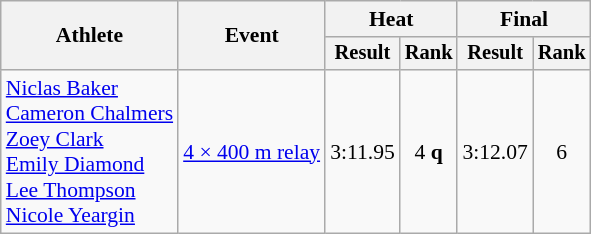<table class=wikitable style=font-size:90%>
<tr>
<th rowspan=2>Athlete</th>
<th rowspan=2>Event</th>
<th colspan=2>Heat</th>
<th colspan=2>Final</th>
</tr>
<tr style=font-size:95%>
<th>Result</th>
<th>Rank</th>
<th>Result</th>
<th>Rank</th>
</tr>
<tr align=center>
<td align=left><a href='#'>Niclas Baker</a><br><a href='#'>Cameron Chalmers</a><br><a href='#'>Zoey Clark</a><br><a href='#'>Emily Diamond</a><br><a href='#'>Lee Thompson</a><br><a href='#'>Nicole Yeargin</a></td>
<td align=left><a href='#'>4 × 400 m relay</a></td>
<td>3:11.95</td>
<td>4 <strong>q</strong></td>
<td>3:12.07</td>
<td>6</td>
</tr>
</table>
